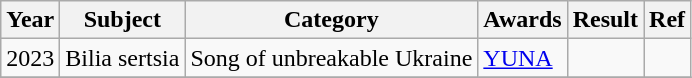<table class="wikitable">
<tr>
<th>Year</th>
<th>Subject</th>
<th>Category</th>
<th>Awards</th>
<th>Result</th>
<th>Ref</th>
</tr>
<tr>
<td>2023</td>
<td>Bilia sertsia</td>
<td>Song of unbreakable Ukraine</td>
<td><a href='#'>YUNA</a></td>
<td></td>
<td></td>
</tr>
<tr>
</tr>
</table>
